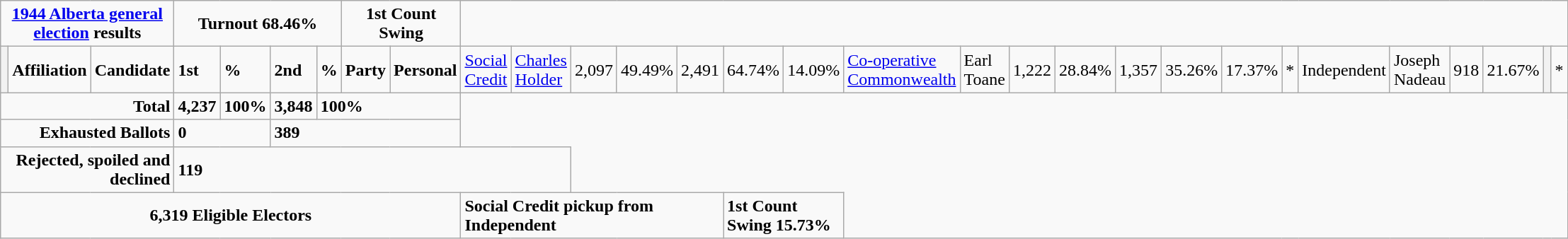<table class="wikitable">
<tr>
<td colspan="3" align=center><strong><a href='#'>1944 Alberta general election</a> results</strong></td>
<td colspan="4" align=center><strong>Turnout 68.46%</strong></td>
<td colspan="2" align=center><strong>1st Count Swing</strong></td>
</tr>
<tr>
<th style="width: 10px;"></th>
<td><strong>Affiliation</strong></td>
<td><strong>Candidate</strong></td>
<td><strong>1st</strong></td>
<td><strong>%</strong></td>
<td><strong>2nd</strong></td>
<td><strong>%</strong></td>
<td><strong>Party</strong></td>
<td><strong>Personal</strong><br></td>
<td><a href='#'>Social Credit</a></td>
<td><a href='#'>Charles Holder</a></td>
<td>2,097</td>
<td>49.49%</td>
<td>2,491</td>
<td>64.74%</td>
<td colspan=2 align=center>14.09%<br></td>
<td><a href='#'>Co-operative Commonwealth</a></td>
<td>Earl Toane</td>
<td>1,222</td>
<td>28.84%</td>
<td>1,357</td>
<td>35.26%</td>
<td>17.37%</td>
<td align=center>*<br></td>
<td>Independent</td>
<td>Joseph Nadeau</td>
<td>918</td>
<td>21.67%</td>
<td colspan=2 bgcolor="#F2F2F2"></td>
<td colspan=2 align=center>*</td>
</tr>
<tr>
<td colspan="3" align ="right"><strong>Total</strong></td>
<td><strong>4,237</strong></td>
<td><strong>100%</strong></td>
<td><strong>3,848</strong></td>
<td colspan=3><strong>100%</strong></td>
</tr>
<tr>
<td align="right" colspan=3><strong>Exhausted Ballots</strong></td>
<td colspan=2><strong>0</strong></td>
<td colspan=4><strong>389</strong></td>
</tr>
<tr>
<td colspan="3" align="right"><strong>Rejected, spoiled and declined</strong></td>
<td colspan="8"><strong>119</strong></td>
</tr>
<tr>
<td align=center colspan=9><strong>6,319 Eligible Electors</strong><br></td>
<td colspan=5><strong>Social Credit pickup from Independent</strong></td>
<td colspan=3><strong>1st Count Swing 15.73%</strong></td>
</tr>
</table>
